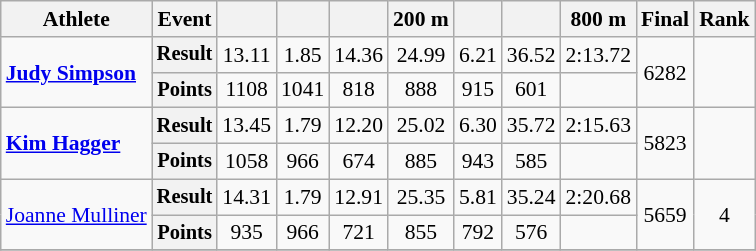<table class=wikitable style=font-size:90%;text-align:center>
<tr>
<th>Athlete</th>
<th>Event</th>
<th></th>
<th></th>
<th></th>
<th>200 m</th>
<th></th>
<th></th>
<th>800 m</th>
<th>Final</th>
<th>Rank</th>
</tr>
<tr>
<td align=left rowspan=2><strong><a href='#'>Judy Simpson</a></strong></td>
<th style=font-size:95%>Result</th>
<td>13.11</td>
<td>1.85</td>
<td>14.36</td>
<td>24.99</td>
<td>6.21</td>
<td>36.52</td>
<td>2:13.72</td>
<td rowspan=2>6282</td>
<td rowspan=2></td>
</tr>
<tr>
<th style=font-size:95%>Points</th>
<td>1108</td>
<td>1041</td>
<td>818</td>
<td>888</td>
<td>915</td>
<td>601</td>
<td></td>
</tr>
<tr>
<td align=left rowspan=2><strong><a href='#'>Kim Hagger</a></strong></td>
<th style=font-size:95%>Result</th>
<td>13.45</td>
<td>1.79</td>
<td>12.20</td>
<td>25.02</td>
<td>6.30</td>
<td>35.72</td>
<td>2:15.63</td>
<td rowspan=2>5823</td>
<td rowspan=2></td>
</tr>
<tr>
<th style=font-size:95%>Points</th>
<td>1058</td>
<td>966</td>
<td>674</td>
<td>885</td>
<td>943</td>
<td>585</td>
<td></td>
</tr>
<tr>
<td align=left rowspan=2><a href='#'>Joanne Mulliner</a></td>
<th style=font-size:95%>Result</th>
<td>14.31</td>
<td>1.79</td>
<td>12.91</td>
<td>25.35</td>
<td>5.81</td>
<td>35.24</td>
<td>2:20.68</td>
<td rowspan=2>5659</td>
<td rowspan=2>4</td>
</tr>
<tr>
<th style=font-size:95%>Points</th>
<td>935</td>
<td>966</td>
<td>721</td>
<td>855</td>
<td>792</td>
<td>576</td>
<td></td>
</tr>
<tr>
</tr>
</table>
